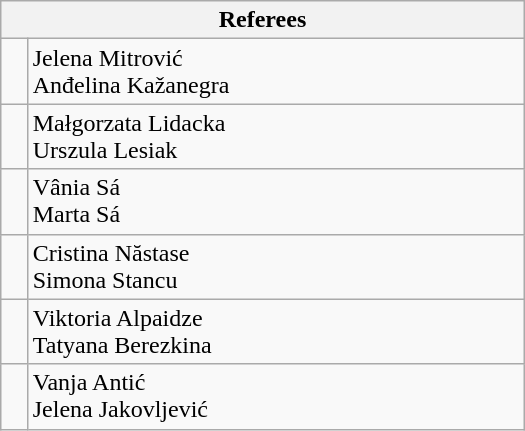<table class="wikitable" style="width: 350px;">
<tr>
<th colspan=2>Referees</th>
</tr>
<tr>
<td></td>
<td>Jelena Mitrović<br>Anđelina Kažanegra</td>
</tr>
<tr>
<td></td>
<td>Małgorzata Lidacka<br>Urszula Lesiak</td>
</tr>
<tr>
<td></td>
<td>Vânia Sá<br>Marta Sá</td>
</tr>
<tr>
<td></td>
<td>Cristina Năstase<br>Simona Stancu</td>
</tr>
<tr>
<td></td>
<td>Viktoria Alpaidze<br>Tatyana Berezkina</td>
</tr>
<tr>
<td></td>
<td>Vanja Antić<br>Jelena Jakovljević</td>
</tr>
</table>
